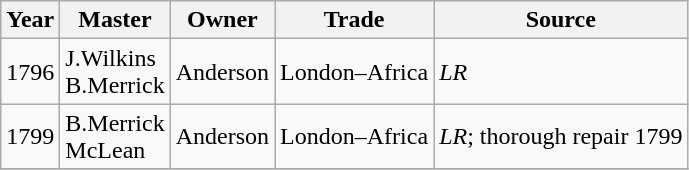<table class=" wikitable">
<tr>
<th>Year</th>
<th>Master</th>
<th>Owner</th>
<th>Trade</th>
<th>Source</th>
</tr>
<tr>
<td>1796</td>
<td>J.Wilkins<br>B.Merrick</td>
<td>Anderson</td>
<td>London–Africa</td>
<td><em>LR</em></td>
</tr>
<tr>
<td>1799</td>
<td>B.Merrick<br>McLean</td>
<td>Anderson</td>
<td>London–Africa</td>
<td><em>LR</em>; thorough repair 1799</td>
</tr>
<tr>
</tr>
</table>
